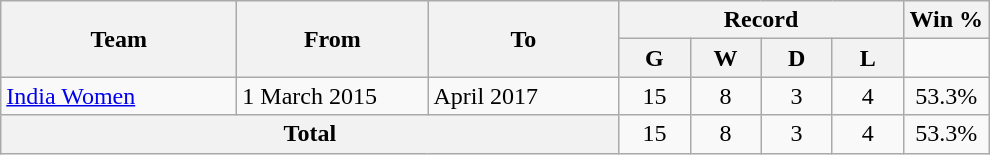<table class="wikitable" style="text-align: center">
<tr>
<th rowspan=2! width=150>Team</th>
<th rowspan=2! width=120>From</th>
<th rowspan=2! width=120>To</th>
<th colspan=4>Record</th>
<th width=50>Win %</th>
</tr>
<tr>
<th width=40>G</th>
<th width=40>W</th>
<th width=40>D</th>
<th width=40>L</th>
</tr>
<tr>
<td align=left> <a href='#'>India Women</a></td>
<td align=left>1 March 2015</td>
<td align=left>April 2017</td>
<td>15</td>
<td>8</td>
<td>3</td>
<td>4</td>
<td>53.3%</td>
</tr>
<tr>
<th colspan="3">Total</th>
<td>15</td>
<td>8</td>
<td>3</td>
<td>4</td>
<td>53.3%</td>
</tr>
</table>
